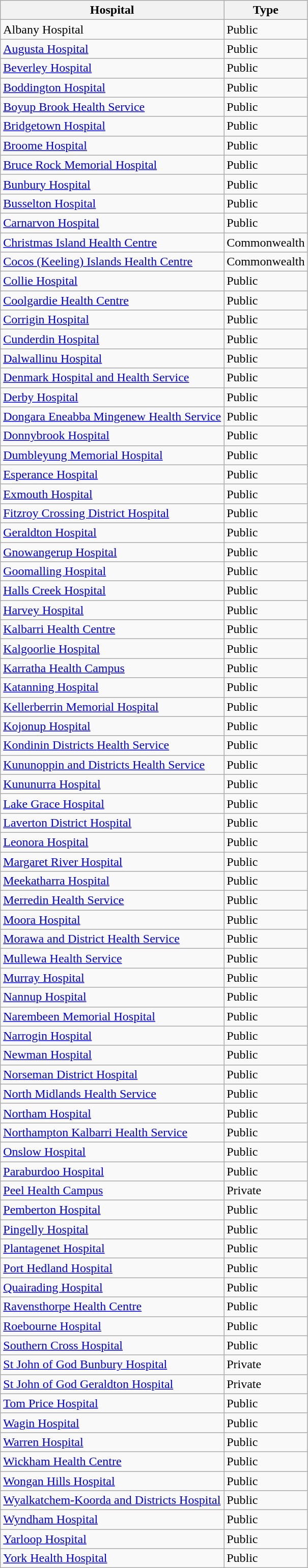<table class="wikitable">
<tr ">
<th>Hospital</th>
<th>Type</th>
</tr>
<tr>
<td>Albany Hospital</td>
<td>Public</td>
</tr>
<tr>
<td><a href='#'>Augusta Hospital</a></td>
<td>Public</td>
</tr>
<tr>
<td><a href='#'>Beverley Hospital</a></td>
<td>Public</td>
</tr>
<tr>
<td><a href='#'>Boddington Hospital</a></td>
<td>Public</td>
</tr>
<tr>
<td><a href='#'>Boyup Brook Health Service</a></td>
<td>Public</td>
</tr>
<tr>
<td><a href='#'>Bridgetown Hospital</a></td>
<td>Public</td>
</tr>
<tr>
<td><a href='#'>Broome Hospital</a></td>
<td>Public</td>
</tr>
<tr>
<td><a href='#'>Bruce Rock Memorial Hospital</a></td>
<td>Public</td>
</tr>
<tr>
<td><a href='#'>Bunbury Hospital</a></td>
<td>Public</td>
</tr>
<tr>
<td><a href='#'>Busselton Hospital</a></td>
<td>Public</td>
</tr>
<tr>
<td><a href='#'>Carnarvon Hospital</a></td>
<td>Public</td>
</tr>
<tr>
<td><a href='#'>Christmas Island Health Centre</a></td>
<td>Commonwealth</td>
</tr>
<tr>
<td><a href='#'>Cocos (Keeling) Islands Health Centre</a></td>
<td>Commonwealth</td>
</tr>
<tr>
<td><a href='#'>Collie Hospital</a></td>
<td>Public</td>
</tr>
<tr>
<td><a href='#'>Coolgardie Health Centre</a></td>
<td>Public</td>
</tr>
<tr>
<td><a href='#'>Corrigin Hospital</a></td>
<td>Public</td>
</tr>
<tr>
<td><a href='#'>Cunderdin Hospital</a></td>
<td>Public</td>
</tr>
<tr>
<td><a href='#'>Dalwallinu Hospital</a></td>
<td>Public</td>
</tr>
<tr>
<td><a href='#'>Denmark Hospital and Health Service</a></td>
<td>Public</td>
</tr>
<tr>
<td><a href='#'>Derby Hospital</a></td>
<td>Public</td>
</tr>
<tr>
<td><a href='#'>Dongara Eneabba Mingenew Health Service</a></td>
<td>Public</td>
</tr>
<tr>
<td><a href='#'>Donnybrook Hospital</a></td>
<td>Public</td>
</tr>
<tr>
<td><a href='#'>Dumbleyung Memorial Hospital</a></td>
<td>Public</td>
</tr>
<tr>
<td><a href='#'>Esperance Hospital</a></td>
<td>Public</td>
</tr>
<tr>
<td><a href='#'>Exmouth Hospital</a></td>
<td>Public</td>
</tr>
<tr>
<td><a href='#'>Fitzroy Crossing District Hospital</a></td>
<td>Public</td>
</tr>
<tr>
<td><a href='#'>Geraldton Hospital</a></td>
<td>Public</td>
</tr>
<tr>
<td><a href='#'>Gnowangerup Hospital</a></td>
<td>Public</td>
</tr>
<tr>
<td><a href='#'>Goomalling Hospital</a></td>
<td>Public</td>
</tr>
<tr>
<td><a href='#'>Halls Creek Hospital</a></td>
<td>Public</td>
</tr>
<tr>
<td><a href='#'>Harvey Hospital</a></td>
<td>Public</td>
</tr>
<tr>
<td><a href='#'>Kalbarri Health Centre</a></td>
<td>Public</td>
</tr>
<tr>
<td><a href='#'>Kalgoorlie Hospital</a></td>
<td>Public</td>
</tr>
<tr>
<td><a href='#'>Karratha Health Campus</a></td>
<td>Public</td>
</tr>
<tr>
<td><a href='#'>Katanning Hospital</a></td>
<td>Public</td>
</tr>
<tr>
<td><a href='#'>Kellerberrin Memorial Hospital</a></td>
<td>Public</td>
</tr>
<tr>
<td><a href='#'>Kojonup Hospital</a></td>
<td>Public</td>
</tr>
<tr>
<td><a href='#'>Kondinin Districts Health Service</a></td>
<td>Public</td>
</tr>
<tr>
<td><a href='#'>Kununoppin and Districts Health Service</a></td>
<td>Public</td>
</tr>
<tr>
<td><a href='#'>Kununurra Hospital</a></td>
<td>Public</td>
</tr>
<tr>
<td><a href='#'>Lake Grace Hospital</a></td>
<td>Public</td>
</tr>
<tr>
<td><a href='#'>Laverton District Hospital</a></td>
<td>Public</td>
</tr>
<tr>
<td><a href='#'>Leonora Hospital</a></td>
<td>Public</td>
</tr>
<tr>
<td><a href='#'>Margaret River Hospital</a></td>
<td>Public</td>
</tr>
<tr>
<td><a href='#'>Meekatharra Hospital</a></td>
<td>Public</td>
</tr>
<tr>
<td><a href='#'>Merredin Health Service</a></td>
<td>Public</td>
</tr>
<tr>
<td><a href='#'>Moora Hospital</a></td>
<td>Public</td>
</tr>
<tr>
<td><a href='#'>Morawa and District Health Service</a></td>
<td>Public</td>
</tr>
<tr>
<td><a href='#'>Mullewa Health Service</a></td>
<td>Public</td>
</tr>
<tr>
<td><a href='#'>Murray Hospital</a></td>
<td>Public</td>
</tr>
<tr>
<td><a href='#'>Nannup Hospital</a></td>
<td>Public</td>
</tr>
<tr>
<td><a href='#'>Narembeen Memorial Hospital</a></td>
<td>Public</td>
</tr>
<tr>
<td><a href='#'>Narrogin Hospital</a></td>
<td>Public</td>
</tr>
<tr>
<td><a href='#'>Newman Hospital</a></td>
<td>Public</td>
</tr>
<tr>
<td><a href='#'>Norseman District Hospital</a></td>
<td>Public</td>
</tr>
<tr>
<td><a href='#'>North Midlands Health Service</a></td>
<td>Public</td>
</tr>
<tr>
<td><a href='#'>Northam Hospital</a></td>
<td>Public</td>
</tr>
<tr>
<td><a href='#'>Northampton Kalbarri Health Service</a></td>
<td>Public</td>
</tr>
<tr>
<td><a href='#'>Onslow Hospital</a></td>
<td>Public</td>
</tr>
<tr>
<td><a href='#'>Paraburdoo Hospital</a></td>
<td>Public</td>
</tr>
<tr>
<td><a href='#'>Peel Health Campus</a></td>
<td>Private</td>
</tr>
<tr>
<td><a href='#'>Pemberton Hospital</a></td>
<td>Public</td>
</tr>
<tr>
<td><a href='#'>Pingelly Hospital</a></td>
<td>Public</td>
</tr>
<tr>
<td><a href='#'>Plantagenet Hospital</a></td>
<td>Public</td>
</tr>
<tr>
<td><a href='#'>Port Hedland Hospital</a></td>
<td>Public</td>
</tr>
<tr>
<td><a href='#'>Quairading Hospital</a></td>
<td>Public</td>
</tr>
<tr>
<td><a href='#'>Ravensthorpe Health Centre</a></td>
<td>Public</td>
</tr>
<tr>
<td><a href='#'>Roebourne Hospital</a></td>
<td>Public</td>
</tr>
<tr>
<td><a href='#'>Southern Cross Hospital</a></td>
<td>Public</td>
</tr>
<tr>
<td><a href='#'>St John of God Bunbury Hospital</a></td>
<td>Private</td>
</tr>
<tr>
<td><a href='#'>St John of God Geraldton Hospital</a></td>
<td>Private</td>
</tr>
<tr>
<td><a href='#'>Tom Price Hospital</a></td>
<td>Public</td>
</tr>
<tr>
<td><a href='#'>Wagin Hospital</a></td>
<td>Public</td>
</tr>
<tr>
<td><a href='#'>Warren Hospital</a></td>
<td>Public</td>
</tr>
<tr>
<td><a href='#'>Wickham Health Centre</a></td>
<td>Public</td>
</tr>
<tr>
<td><a href='#'>Wongan Hills Hospital</a></td>
<td>Public</td>
</tr>
<tr>
<td><a href='#'>Wyalkatchem-Koorda and Districts Hospital</a></td>
<td>Public</td>
</tr>
<tr>
<td><a href='#'>Wyndham Hospital</a></td>
<td>Public</td>
</tr>
<tr>
<td><a href='#'>Yarloop Hospital</a></td>
<td>Public</td>
</tr>
<tr>
<td><a href='#'>York Health Hospital</a></td>
<td>Public</td>
</tr>
</table>
